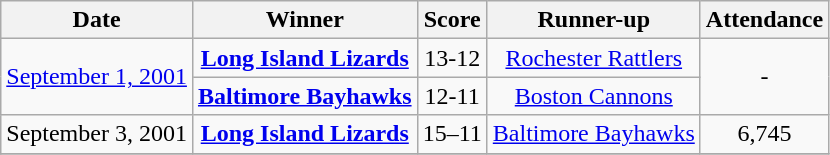<table class="wikitable" style="text-align:center">
<tr>
<th>Date</th>
<th>Winner</th>
<th>Score</th>
<th>Runner-up</th>
<th>Attendance</th>
</tr>
<tr>
<td rowspan=2><a href='#'>September 1, 2001</a></td>
<td><strong><a href='#'>Long Island Lizards</a></strong></td>
<td>13-12</td>
<td><a href='#'>Rochester Rattlers</a></td>
<td rowspan=2>-</td>
</tr>
<tr>
<td><strong><a href='#'>Baltimore Bayhawks</a></strong></td>
<td>12-11</td>
<td><a href='#'>Boston Cannons</a></td>
</tr>
<tr>
<td>September 3, 2001</td>
<td><strong><a href='#'>Long Island Lizards</a></strong></td>
<td>15–11</td>
<td><a href='#'>Baltimore Bayhawks</a></td>
<td>6,745</td>
</tr>
<tr>
</tr>
</table>
